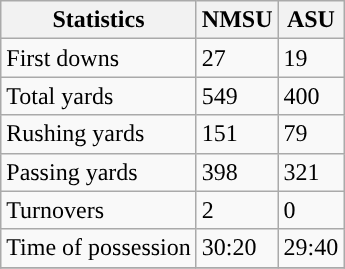<table class="wikitable" style="float: left;">
<tr>
<th>Statistics</th>
<th>NMSU</th>
<th>ASU</th>
</tr>
<tr>
<td>First downs</td>
<td>27</td>
<td>19</td>
</tr>
<tr>
<td>Total yards</td>
<td>549</td>
<td>400</td>
</tr>
<tr>
<td>Rushing yards</td>
<td>151</td>
<td>79</td>
</tr>
<tr>
<td>Passing yards</td>
<td>398</td>
<td>321</td>
</tr>
<tr>
<td>Turnovers</td>
<td>2</td>
<td>0</td>
</tr>
<tr>
<td>Time of possession</td>
<td>30:20</td>
<td>29:40</td>
</tr>
<tr>
</tr>
</table>
